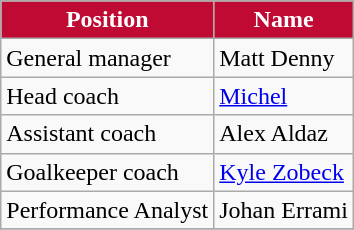<table class="wikitable sortable">
<tr>
<th style="background:#BF0A34; color:#FFFFFF;" scope="col">Position</th>
<th style="background:#BF0A34; color:#FFFFFF;" scope="col">Name</th>
</tr>
<tr>
<td>General manager</td>
<td> Matt Denny</td>
</tr>
<tr>
<td>Head coach</td>
<td> <a href='#'>Michel</a></td>
</tr>
<tr>
<td>Assistant coach</td>
<td> Alex Aldaz</td>
</tr>
<tr>
<td>Goalkeeper coach</td>
<td> <a href='#'>Kyle Zobeck</a></td>
</tr>
<tr>
<td>Performance Analyst</td>
<td> Johan Errami</td>
</tr>
<tr>
</tr>
</table>
